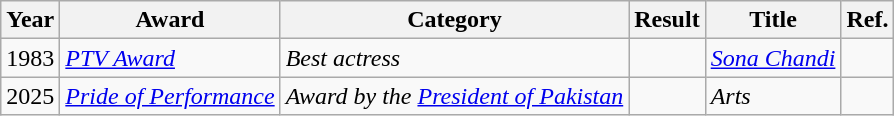<table class="wikitable">
<tr>
<th>Year</th>
<th>Award</th>
<th>Category</th>
<th>Result</th>
<th>Title</th>
<th>Ref.</th>
</tr>
<tr>
<td>1983</td>
<td><em><a href='#'>PTV Award</a></em></td>
<td><em>Best actress</em></td>
<td></td>
<td><em><a href='#'>Sona Chandi</a></em></td>
<td></td>
</tr>
<tr>
<td>2025</td>
<td><em><a href='#'>Pride of Performance</a></em></td>
<td><em>Award by the <a href='#'>President of Pakistan</a></em></td>
<td></td>
<td><em>Arts</em></td>
<td></td>
</tr>
</table>
